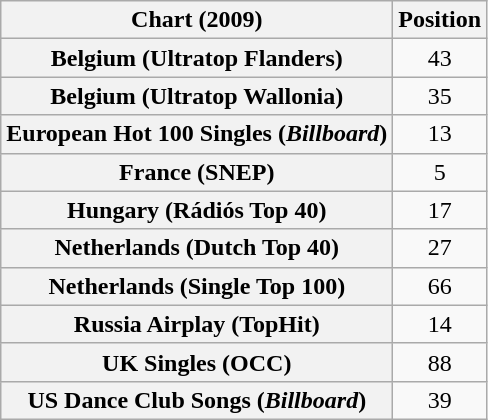<table class="wikitable sortable plainrowheaders" style="text-align:center">
<tr>
<th scope="col">Chart (2009)</th>
<th scope="col">Position</th>
</tr>
<tr>
<th scope="row">Belgium (Ultratop Flanders)</th>
<td>43</td>
</tr>
<tr>
<th scope="row">Belgium (Ultratop Wallonia)</th>
<td>35</td>
</tr>
<tr>
<th scope="row">European Hot 100 Singles (<em>Billboard</em>)</th>
<td>13</td>
</tr>
<tr>
<th scope="row">France (SNEP)</th>
<td>5</td>
</tr>
<tr>
<th scope="row">Hungary (Rádiós Top 40)</th>
<td>17</td>
</tr>
<tr>
<th scope="row">Netherlands (Dutch Top 40)</th>
<td>27</td>
</tr>
<tr>
<th scope="row">Netherlands (Single Top 100)</th>
<td>66</td>
</tr>
<tr>
<th scope="row">Russia Airplay (TopHit)</th>
<td>14</td>
</tr>
<tr>
<th scope="row">UK Singles (OCC)</th>
<td>88</td>
</tr>
<tr>
<th scope="row">US Dance Club Songs (<em>Billboard</em>)</th>
<td>39</td>
</tr>
</table>
